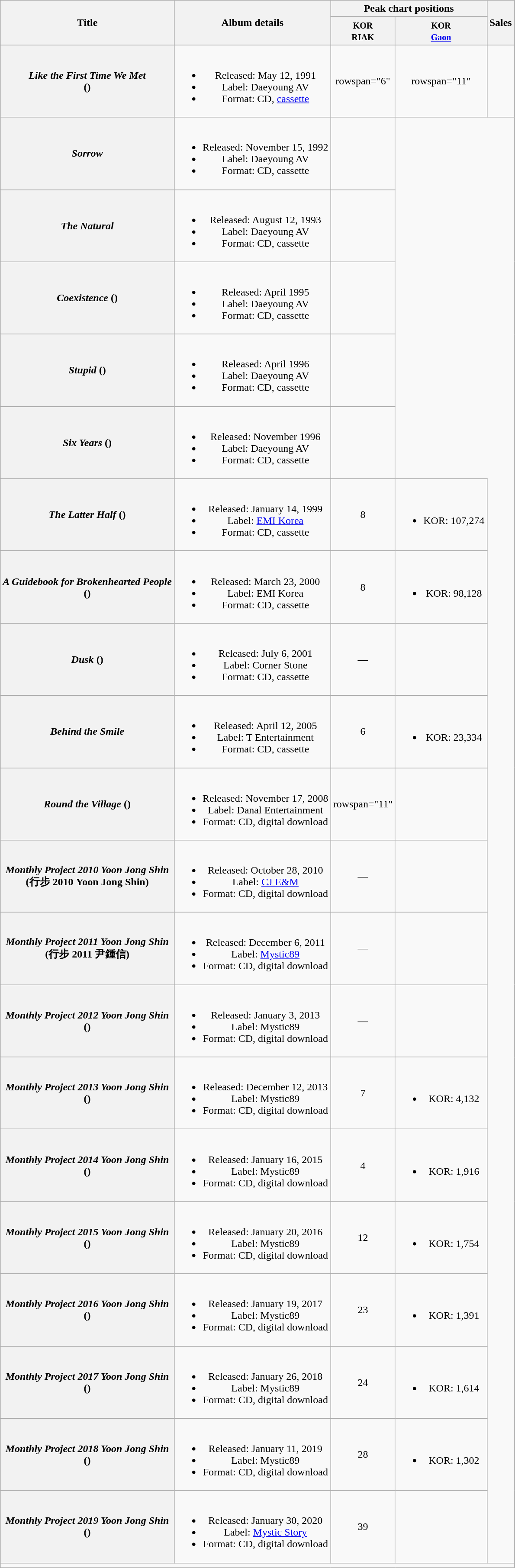<table class="wikitable plainrowheaders" style="text-align:center;">
<tr>
<th scope="col" rowspan="2">Title</th>
<th scope="col" rowspan="2">Album details</th>
<th colspan="2" scope="col" style="width:5em;">Peak chart positions</th>
<th scope="col" rowspan="2">Sales</th>
</tr>
<tr>
<th><small>KOR<br>RIAK</small><br></th>
<th><small>KOR<br><a href='#'>Gaon</a></small><br></th>
</tr>
<tr>
<th scope="row"><em>Like the First Time We Met</em><br>()</th>
<td><br><ul><li>Released: May 12, 1991</li><li>Label: Daeyoung AV</li><li>Format: CD, <a href='#'>cassette</a></li></ul></td>
<td>rowspan="6" </td>
<td>rowspan="11" </td>
<td></td>
</tr>
<tr>
<th scope="row"><em>Sorrow</em></th>
<td><br><ul><li>Released: November 15, 1992</li><li>Label: Daeyoung AV</li><li>Format: CD, cassette</li></ul></td>
<td></td>
</tr>
<tr>
<th scope="row"><em>The Natural</em></th>
<td><br><ul><li>Released: August 12, 1993</li><li>Label: Daeyoung AV</li><li>Format: CD, cassette</li></ul></td>
<td></td>
</tr>
<tr>
<th scope="row"><em>Coexistence</em> ()</th>
<td><br><ul><li>Released: April 1995</li><li>Label: Daeyoung AV</li><li>Format: CD, cassette</li></ul></td>
<td></td>
</tr>
<tr>
<th scope="row"><em>Stupid</em> ()</th>
<td><br><ul><li>Released: April 1996</li><li>Label: Daeyoung AV</li><li>Format: CD, cassette</li></ul></td>
<td></td>
</tr>
<tr>
<th scope="row"><em>Six Years</em> ()</th>
<td><br><ul><li>Released: November 1996</li><li>Label: Daeyoung AV</li><li>Format: CD, cassette</li></ul></td>
<td></td>
</tr>
<tr>
<th scope="row"><em>The Latter Half</em> ()</th>
<td><br><ul><li>Released: January 14, 1999</li><li>Label: <a href='#'>EMI Korea</a></li><li>Format: CD, cassette</li></ul></td>
<td>8</td>
<td><br><ul><li>KOR: 107,274</li></ul></td>
</tr>
<tr>
<th scope="row"><em>A Guidebook for Brokenhearted People</em><br>()</th>
<td><br><ul><li>Released: March 23, 2000</li><li>Label: EMI Korea</li><li>Format: CD, cassette</li></ul></td>
<td>8</td>
<td><br><ul><li>KOR: 98,128</li></ul></td>
</tr>
<tr>
<th scope="row"><em>Dusk</em> ()</th>
<td><br><ul><li>Released: July 6, 2001</li><li>Label: Corner Stone</li><li>Format: CD, cassette</li></ul></td>
<td>—</td>
<td></td>
</tr>
<tr>
<th scope="row"><em>Behind the Smile</em></th>
<td><br><ul><li>Released: April 12, 2005</li><li>Label: T Entertainment</li><li>Format: CD, cassette</li></ul></td>
<td>6</td>
<td><br><ul><li>KOR: 23,334</li></ul></td>
</tr>
<tr>
<th scope="row"><em>Round the Village</em> ()</th>
<td><br><ul><li>Released: November 17, 2008</li><li>Label: Danal Entertainment</li><li>Format: CD, digital download</li></ul></td>
<td>rowspan="11" </td>
<td></td>
</tr>
<tr>
<th scope="row"><em>Monthly Project 2010 Yoon Jong Shin</em><br>(行步 2010 Yoon Jong Shin)</th>
<td><br><ul><li>Released: October 28, 2010</li><li>Label: <a href='#'>CJ E&M</a></li><li>Format: CD, digital download</li></ul></td>
<td>—</td>
<td></td>
</tr>
<tr>
<th scope="row"><em>Monthly Project 2011 Yoon Jong Shin</em><br>(行步 2011 尹鍾信)</th>
<td><br><ul><li>Released: December 6, 2011</li><li>Label: <a href='#'>Mystic89</a></li><li>Format: CD, digital download</li></ul></td>
<td>—</td>
<td></td>
</tr>
<tr>
<th scope="row"><em>Monthly Project 2012 Yoon Jong Shin</em><br>()</th>
<td><br><ul><li>Released: January 3, 2013</li><li>Label: Mystic89</li><li>Format: CD, digital download</li></ul></td>
<td>—</td>
<td></td>
</tr>
<tr>
<th scope="row"><em>Monthly Project 2013 Yoon Jong Shin</em><br>()</th>
<td><br><ul><li>Released: December 12, 2013</li><li>Label: Mystic89</li><li>Format: CD, digital download</li></ul></td>
<td>7</td>
<td><br><ul><li>KOR: 4,132</li></ul></td>
</tr>
<tr>
<th scope="row"><em>Monthly Project 2014 Yoon Jong Shin</em><br>()</th>
<td><br><ul><li>Released: January 16, 2015</li><li>Label: Mystic89</li><li>Format: CD, digital download</li></ul></td>
<td>4</td>
<td><br><ul><li>KOR: 1,916</li></ul></td>
</tr>
<tr>
<th scope="row"><em>Monthly Project 2015 Yoon Jong Shin</em><br>()</th>
<td><br><ul><li>Released: January 20, 2016</li><li>Label: Mystic89</li><li>Format: CD, digital download</li></ul></td>
<td>12</td>
<td><br><ul><li>KOR: 1,754</li></ul></td>
</tr>
<tr>
<th scope="row"><em>Monthly Project 2016 Yoon Jong Shin</em><br>()</th>
<td><br><ul><li>Released: January 19, 2017</li><li>Label: Mystic89</li><li>Format: CD, digital download</li></ul></td>
<td>23</td>
<td><br><ul><li>KOR: 1,391</li></ul></td>
</tr>
<tr>
<th scope="row"><em>Monthly Project 2017 Yoon Jong Shin</em><br>()</th>
<td><br><ul><li>Released: January 26, 2018</li><li>Label: Mystic89</li><li>Format: CD, digital download</li></ul></td>
<td>24</td>
<td><br><ul><li>KOR: 1,614</li></ul></td>
</tr>
<tr>
<th scope="row"><em>Monthly Project 2018 Yoon Jong Shin</em><br>()</th>
<td><br><ul><li>Released: January 11, 2019</li><li>Label: Mystic89</li><li>Format: CD, digital download</li></ul></td>
<td>28</td>
<td><br><ul><li>KOR: 1,302</li></ul></td>
</tr>
<tr>
<th scope="row"><em>Monthly Project 2019 Yoon Jong Shin</em><br>()</th>
<td><br><ul><li>Released: January 30, 2020</li><li>Label: <a href='#'>Mystic Story</a></li><li>Format: CD, digital download</li></ul></td>
<td>39</td>
<td></td>
</tr>
<tr>
<td colspan="5"></td>
</tr>
</table>
